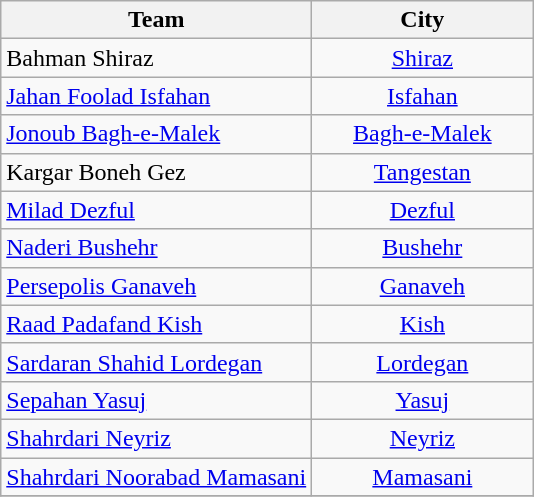<table class="wikitable" style="text-align: Center;">
<tr>
<th width=200>Team</th>
<th width=140>City</th>
</tr>
<tr>
<td align="left">Bahman Shiraz</td>
<td><a href='#'>Shiraz</a></td>
</tr>
<tr>
<td align="left"><a href='#'>Jahan Foolad Isfahan</a></td>
<td><a href='#'>Isfahan</a></td>
</tr>
<tr>
<td align="left"><a href='#'>Jonoub Bagh-e-Malek</a></td>
<td><a href='#'>Bagh-e-Malek</a></td>
</tr>
<tr>
<td align="left">Kargar Boneh Gez</td>
<td><a href='#'>Tangestan</a></td>
</tr>
<tr>
<td align="left"><a href='#'>Milad Dezful</a></td>
<td><a href='#'>Dezful</a></td>
</tr>
<tr>
<td align="left"><a href='#'>Naderi Bushehr</a></td>
<td><a href='#'>Bushehr</a></td>
</tr>
<tr>
<td align="left"><a href='#'>Persepolis Ganaveh</a></td>
<td><a href='#'>Ganaveh</a></td>
</tr>
<tr>
<td align="left"><a href='#'>Raad Padafand Kish</a></td>
<td><a href='#'>Kish</a></td>
</tr>
<tr>
<td align="left"><a href='#'>Sardaran Shahid Lordegan</a></td>
<td><a href='#'>Lordegan</a></td>
</tr>
<tr>
<td align="left"><a href='#'>Sepahan Yasuj</a></td>
<td><a href='#'>Yasuj</a></td>
</tr>
<tr>
<td align="left"><a href='#'>Shahrdari Neyriz</a></td>
<td><a href='#'>Neyriz</a></td>
</tr>
<tr>
<td align="left"><a href='#'>Shahrdari Noorabad Mamasani</a></td>
<td><a href='#'>Mamasani</a></td>
</tr>
<tr>
</tr>
</table>
